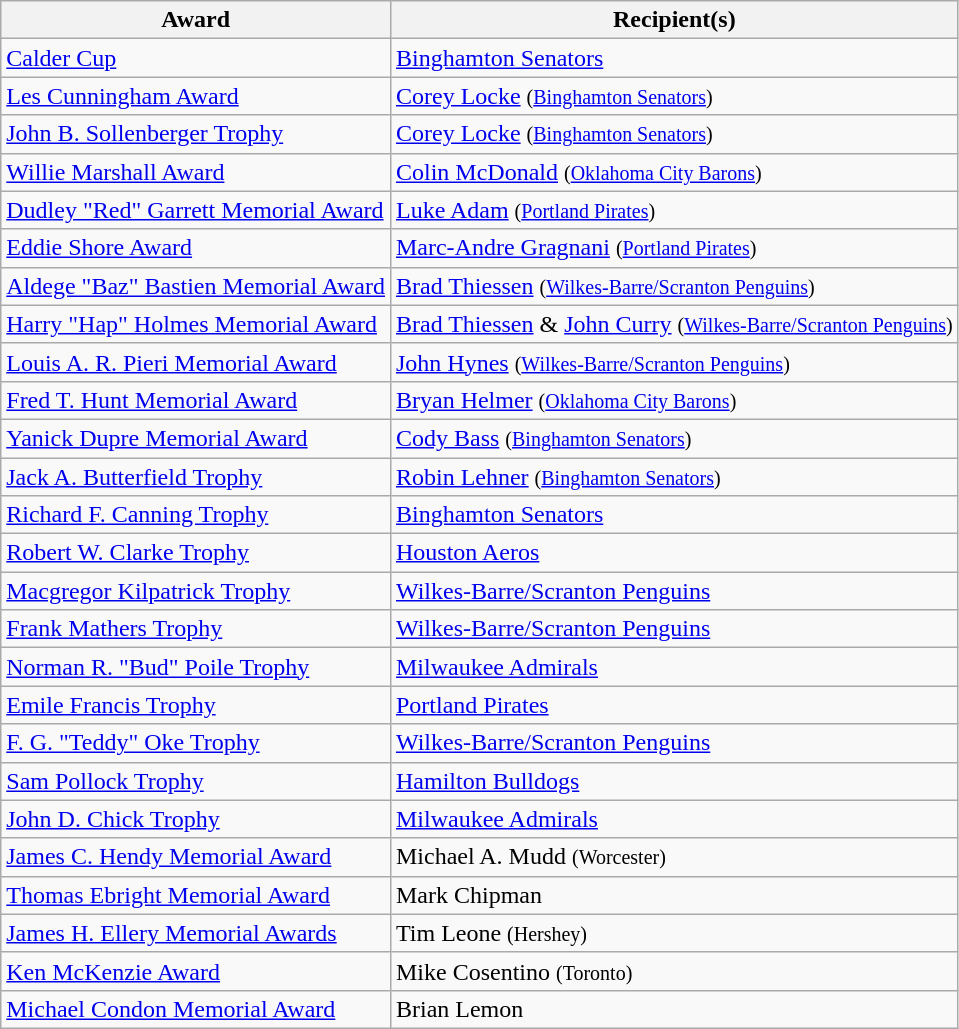<table class="wikitable">
<tr>
<th>Award</th>
<th>Recipient(s)</th>
</tr>
<tr>
<td><a href='#'>Calder Cup</a></td>
<td><a href='#'>Binghamton Senators</a></td>
</tr>
<tr>
<td><a href='#'>Les Cunningham Award</a></td>
<td><a href='#'>Corey Locke</a> <small>(<a href='#'>Binghamton Senators</a>)</small></td>
</tr>
<tr>
<td><a href='#'>John B. Sollenberger Trophy</a></td>
<td><a href='#'>Corey Locke</a> <small>(<a href='#'>Binghamton Senators</a>)</small></td>
</tr>
<tr>
<td><a href='#'>Willie Marshall Award</a></td>
<td><a href='#'>Colin McDonald</a> <small>(<a href='#'>Oklahoma City Barons</a>)</small></td>
</tr>
<tr>
<td><a href='#'>Dudley "Red" Garrett Memorial Award</a></td>
<td><a href='#'>Luke Adam</a> <small>(<a href='#'>Portland Pirates</a>)</small></td>
</tr>
<tr>
<td><a href='#'>Eddie Shore Award</a></td>
<td><a href='#'>Marc-Andre Gragnani</a> <small>(<a href='#'>Portland Pirates</a>)</small></td>
</tr>
<tr>
<td><a href='#'>Aldege "Baz" Bastien Memorial Award</a></td>
<td><a href='#'>Brad Thiessen</a> <small>(<a href='#'>Wilkes-Barre/Scranton Penguins</a>)</small></td>
</tr>
<tr>
<td><a href='#'>Harry "Hap" Holmes Memorial Award</a></td>
<td><a href='#'>Brad Thiessen</a> & <a href='#'>John Curry</a> <small>(<a href='#'>Wilkes-Barre/Scranton Penguins</a>)</small></td>
</tr>
<tr>
<td><a href='#'>Louis A. R. Pieri Memorial Award</a></td>
<td><a href='#'>John Hynes</a> <small>(<a href='#'>Wilkes-Barre/Scranton Penguins</a>)</small></td>
</tr>
<tr>
<td><a href='#'>Fred T. Hunt Memorial Award</a></td>
<td><a href='#'>Bryan Helmer</a> <small>(<a href='#'>Oklahoma City Barons</a>)</small></td>
</tr>
<tr>
<td><a href='#'>Yanick Dupre Memorial Award</a></td>
<td><a href='#'>Cody Bass</a> <small>(<a href='#'>Binghamton Senators</a>)</small></td>
</tr>
<tr>
<td><a href='#'>Jack A. Butterfield Trophy</a></td>
<td><a href='#'>Robin Lehner</a> <small>(<a href='#'>Binghamton Senators</a>)</small></td>
</tr>
<tr>
<td><a href='#'>Richard F. Canning Trophy</a></td>
<td><a href='#'>Binghamton Senators</a></td>
</tr>
<tr>
<td><a href='#'>Robert W. Clarke Trophy</a></td>
<td><a href='#'>Houston Aeros</a></td>
</tr>
<tr>
<td><a href='#'>Macgregor Kilpatrick Trophy</a></td>
<td><a href='#'>Wilkes-Barre/Scranton Penguins</a></td>
</tr>
<tr>
<td><a href='#'>Frank Mathers Trophy</a></td>
<td><a href='#'>Wilkes-Barre/Scranton Penguins</a></td>
</tr>
<tr>
<td><a href='#'>Norman R. "Bud" Poile Trophy</a></td>
<td><a href='#'>Milwaukee Admirals</a></td>
</tr>
<tr>
<td><a href='#'>Emile Francis Trophy</a></td>
<td><a href='#'>Portland Pirates</a></td>
</tr>
<tr>
<td><a href='#'>F. G. "Teddy" Oke Trophy</a></td>
<td><a href='#'>Wilkes-Barre/Scranton Penguins</a></td>
</tr>
<tr>
<td><a href='#'>Sam Pollock Trophy</a></td>
<td><a href='#'>Hamilton Bulldogs</a></td>
</tr>
<tr>
<td><a href='#'>John D. Chick Trophy</a></td>
<td><a href='#'>Milwaukee Admirals</a></td>
</tr>
<tr>
<td><a href='#'>James C. Hendy Memorial Award</a></td>
<td>Michael A. Mudd <small>(Worcester)</small></td>
</tr>
<tr>
<td><a href='#'>Thomas Ebright Memorial Award</a></td>
<td>Mark Chipman</td>
</tr>
<tr>
<td><a href='#'>James H. Ellery Memorial Awards</a></td>
<td>Tim Leone <small>(Hershey)</small></td>
</tr>
<tr>
<td><a href='#'>Ken McKenzie Award</a></td>
<td>Mike Cosentino <small>(Toronto)</small></td>
</tr>
<tr>
<td><a href='#'>Michael Condon Memorial Award</a></td>
<td>Brian Lemon</td>
</tr>
</table>
